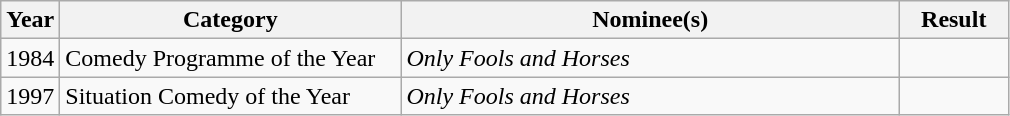<table class="wikitable">
<tr>
<th>Year</th>
<th width="220">Category</th>
<th width="325">Nominee(s)</th>
<th width="65">Result</th>
</tr>
<tr>
<td>1984</td>
<td>Comedy Programme of the Year</td>
<td><em>Only Fools and Horses</em></td>
<td></td>
</tr>
<tr>
<td>1997</td>
<td>Situation Comedy of the Year</td>
<td><em>Only Fools and Horses</em></td>
<td></td>
</tr>
</table>
